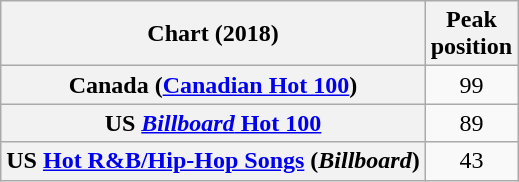<table class="wikitable sortable plainrowheaders" style="text-align:center;">
<tr>
<th scope="col">Chart (2018)</th>
<th scope="col">Peak<br>position</th>
</tr>
<tr>
<th scope="row">Canada (<a href='#'>Canadian Hot 100</a>)</th>
<td>99</td>
</tr>
<tr>
<th scope="row">US <a href='#'><em>Billboard</em> Hot 100</a></th>
<td>89</td>
</tr>
<tr>
<th scope="row">US <a href='#'>Hot R&B/Hip-Hop Songs</a> (<em>Billboard</em>)</th>
<td>43</td>
</tr>
</table>
